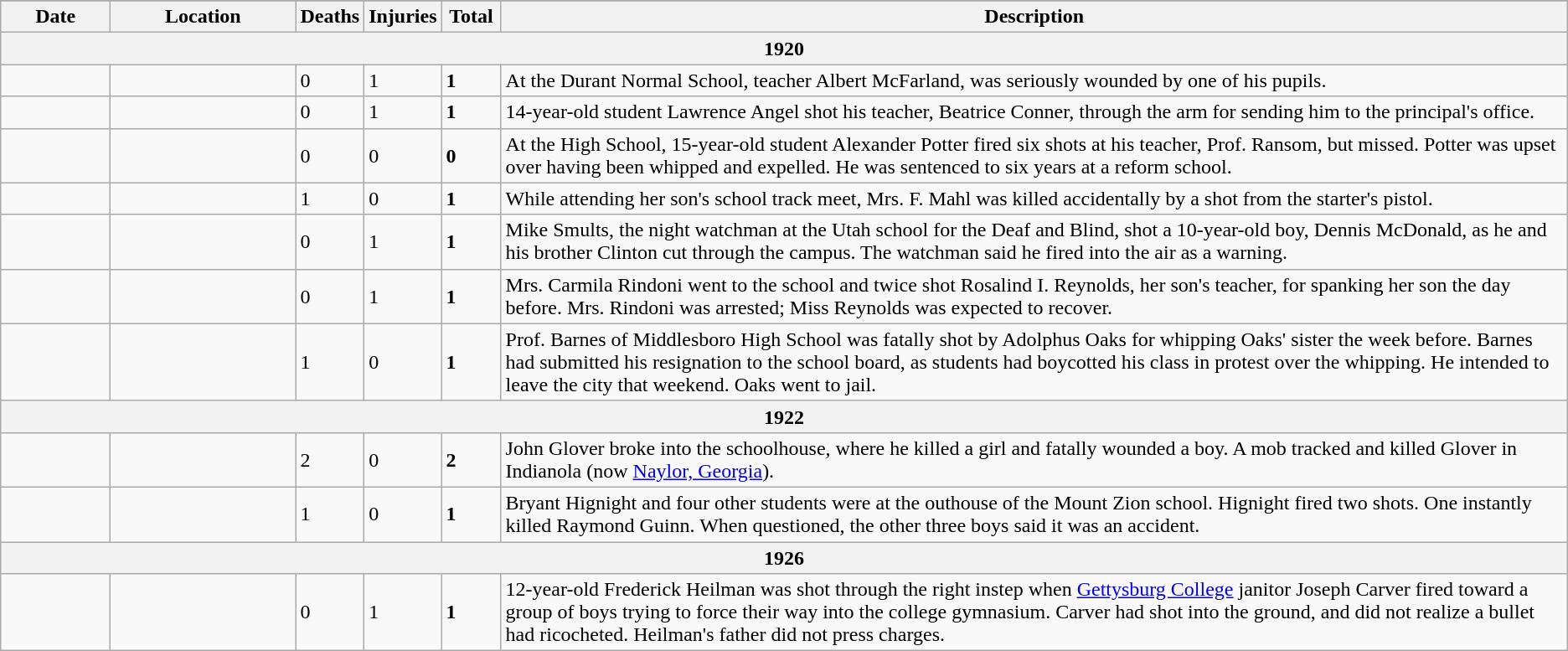<table class="sortable wikitable" style="font-size:100%;" id="1920s">
<tr>
</tr>
<tr>
<th style="width:80px;">Date</th>
<th style="width:140px;">Location</th>
<th style="width:40px;">Deaths</th>
<th style="width:40px;">Injuries</th>
<th style="width:40px;">Total</th>
<th class="unsortable">Description</th>
</tr>
<tr>
<th colspan="6">1920 </th>
</tr>
<tr>
<td></td>
<td></td>
<td>0</td>
<td>1</td>
<td><strong>1</strong></td>
<td>At the Durant Normal School, teacher Albert McFarland, was seriously wounded by one of his pupils.</td>
</tr>
<tr>
<td></td>
<td></td>
<td>0</td>
<td>1</td>
<td><strong>1</strong></td>
<td>14-year-old student Lawrence Angel shot his teacher, Beatrice Conner, through the arm for sending him to the principal's office.</td>
</tr>
<tr>
<td></td>
<td></td>
<td>0</td>
<td>0</td>
<td><strong>0</strong></td>
<td>At the High School, 15-year-old student Alexander Potter fired six shots at his teacher, Prof. Ransom, but missed. Potter was upset over having been whipped and expelled. He was sentenced to six years at a reform school.</td>
</tr>
<tr>
<td></td>
<td></td>
<td>1</td>
<td>0</td>
<td><strong>1</strong></td>
<td>While attending her son's school track meet, Mrs. F. Mahl was killed accidentally by a shot from the starter's pistol.</td>
</tr>
<tr>
<td></td>
<td></td>
<td>0</td>
<td>1</td>
<td><strong>1</strong></td>
<td>Mike Smults, the night watchman at the Utah school for the Deaf and Blind, shot a 10-year-old boy, Dennis McDonald, as he and his brother Clinton cut through the campus. The watchman said he fired into the air as a warning.</td>
</tr>
<tr>
<td></td>
<td></td>
<td>0</td>
<td>1</td>
<td><strong>1</strong></td>
<td>Mrs. Carmila Rindoni went to the school and twice shot Rosalind I. Reynolds, her son's teacher, for spanking her son the day before. Mrs. Rindoni was arrested; Miss Reynolds was expected to recover.</td>
</tr>
<tr>
<td></td>
<td></td>
<td>1</td>
<td>0</td>
<td><strong>1</strong></td>
<td>Prof. Barnes of Middlesboro High School was fatally shot by Adolphus Oaks for whipping Oaks' sister the week before. Barnes had submitted his resignation to the school board, as students had boycotted his class in protest over the whipping. He intended to leave the city that weekend. Oaks went to jail.</td>
</tr>
<tr>
<th colspan="6">1922 </th>
</tr>
<tr>
<td></td>
<td></td>
<td>2</td>
<td>0</td>
<td><strong>2</strong></td>
<td>John Glover broke into the schoolhouse, where he killed a girl and fatally wounded a boy. A mob tracked and killed Glover  in Indianola (now <a href='#'>Naylor, Georgia</a>).</td>
</tr>
<tr>
<td></td>
<td></td>
<td>1</td>
<td>0</td>
<td><strong>1</strong></td>
<td>Bryant Hignight and four other students were at the outhouse of the Mount Zion school. Hignight fired two shots. One instantly killed Raymond Guinn. When questioned, the other three boys said it was an accident.</td>
</tr>
<tr>
<th colspan="6">1926 </th>
</tr>
<tr>
<td></td>
<td></td>
<td>0</td>
<td>1</td>
<td><strong>1</strong></td>
<td>12-year-old Frederick Heilman was shot through the right instep when <a href='#'>Gettysburg College</a> janitor Joseph Carver fired toward a group of boys trying to force their way into the college gymnasium. Carver had shot into the ground, and did not realize a bullet had ricocheted. Heilman's father did not press charges.</td>
</tr>
</table>
